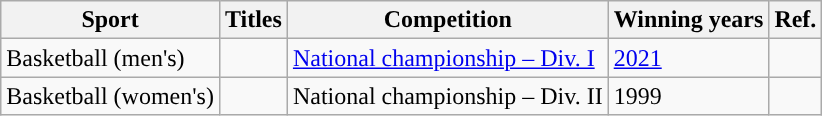<table class="wikitable"; style= "text-align: ">
<tr>
<th width=0px>Sport</th>
<th width=0px>Titles</th>
<th width=0px>Competition</th>
<th width=0px>Winning years</th>
<th width=0px>Ref.</th>
</tr>
<tr>
<td>Basketball (men's)</td>
<td></td>
<td><a href='#'>National championship – Div. I</a></td>
<td><a href='#'>2021</a></td>
<td></td>
</tr>
<tr>
<td>Basketball (women's)</td>
<td></td>
<td>National championship  – Div. II</td>
<td>1999</td>
<td></td>
</tr>
</table>
